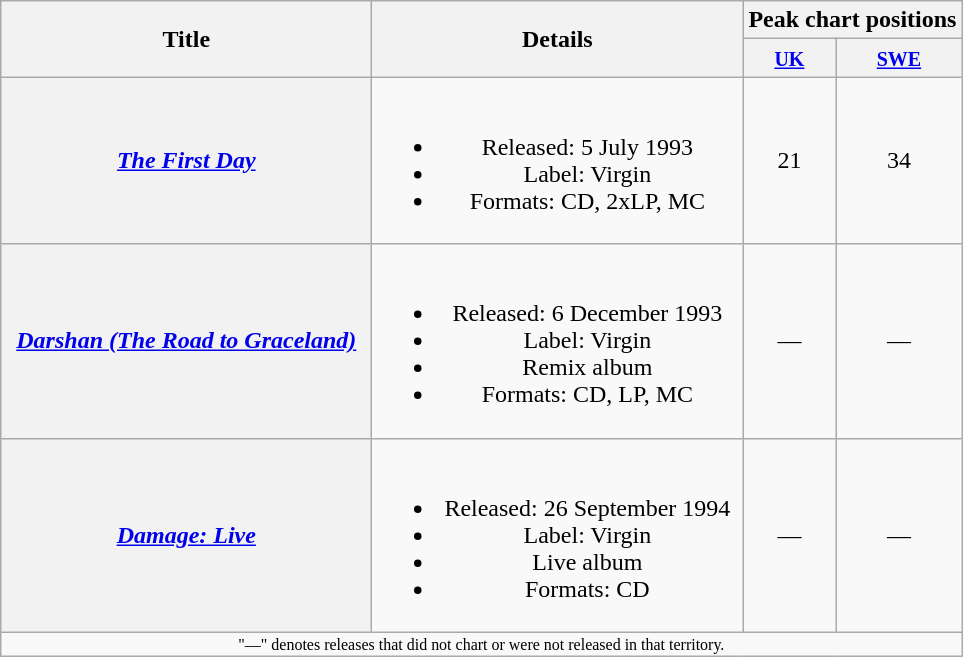<table class="wikitable plainrowheaders" style="text-align:center;">
<tr>
<th scope="col" rowspan="2" style="width:15em;">Title</th>
<th scope="col" rowspan="2" style="width:15em;">Details</th>
<th colspan="2">Peak chart positions</th>
</tr>
<tr>
<th scope="col"><small><a href='#'>UK</a></small><br></th>
<th scope="col"><small><a href='#'>SWE</a></small><br></th>
</tr>
<tr>
<th scope="row"><em><a href='#'>The First Day</a></em></th>
<td><br><ul><li>Released: 5 July 1993</li><li>Label: Virgin</li><li>Formats: CD, 2xLP, MC</li></ul></td>
<td>21</td>
<td>34</td>
</tr>
<tr>
<th scope="row"><em><a href='#'>Darshan (The Road to Graceland)</a></em></th>
<td><br><ul><li>Released: 6 December 1993</li><li>Label: Virgin</li><li>Remix album</li><li>Formats: CD, LP, MC</li></ul></td>
<td>—</td>
<td>—</td>
</tr>
<tr>
<th scope="row"><em><a href='#'>Damage: Live</a></em></th>
<td><br><ul><li>Released: 26 September 1994</li><li>Label: Virgin</li><li>Live album</li><li>Formats: CD</li></ul></td>
<td>—</td>
<td>—</td>
</tr>
<tr>
<td colspan="4" style="font-size:8pt">"—" denotes releases that did not chart or were not released in that territory.</td>
</tr>
</table>
